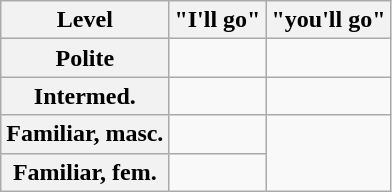<table class=wikitable>
<tr>
<th>Level</th>
<th>"I'll go"</th>
<th>"you'll go"</th>
</tr>
<tr>
<th>Polite</th>
<td></td>
<td></td>
</tr>
<tr>
<th>Intermed.</th>
<td></td>
<td></td>
</tr>
<tr>
<th>Familiar, masc.</th>
<td></td>
<td rowspan=2></td>
</tr>
<tr>
<th>Familiar, fem.</th>
<td></td>
</tr>
</table>
